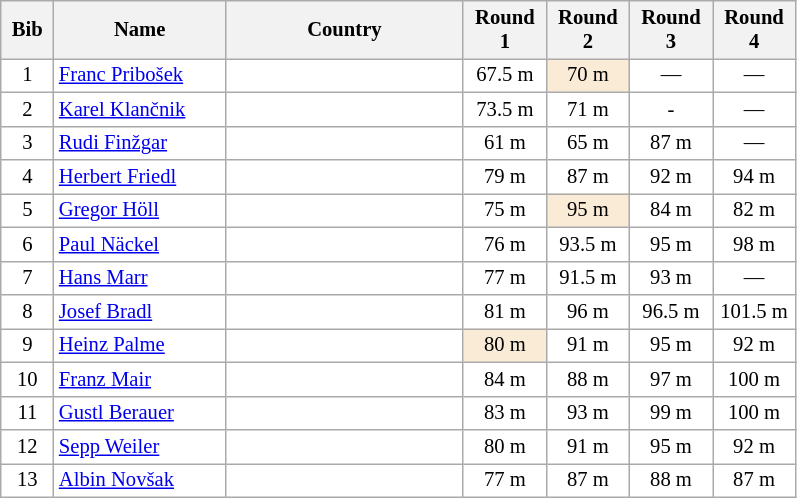<table class="wikitable collapsible autocollapse sortable" cellpadding="3" cellspacing="0" border="1" style="background:#fff; font-size:86%; width:42%; line-height:16px; border:grey solid 1px; border-collapse:collapse;">
<tr>
<th width="30">Bib</th>
<th width="115">Name</th>
<th width="165">Country</th>
<th width="50">Round 1</th>
<th width="50">Round 2</th>
<th width="50">Round 3</th>
<th width="50">Round 4</th>
</tr>
<tr>
<td align=center>1</td>
<td><a href='#'>Franc Pribošek</a></td>
<td></td>
<td align=center>67.5 m</td>
<td align=center bgcolor=#FAEBD7>70 m</td>
<td align=center>—</td>
<td align=center>—</td>
</tr>
<tr>
<td align=center>2</td>
<td><a href='#'>Karel Klančnik</a></td>
<td></td>
<td align=center>73.5 m</td>
<td align=center>71 m</td>
<td align=center>-</td>
<td align=center>—</td>
</tr>
<tr>
<td align=center>3</td>
<td><a href='#'>Rudi Finžgar</a></td>
<td></td>
<td align=center>61 m</td>
<td align=center>65 m</td>
<td align=center>87 m</td>
<td align=center>—</td>
</tr>
<tr>
<td align=center>4</td>
<td><a href='#'>Herbert Friedl</a></td>
<td></td>
<td align=center>79 m</td>
<td align=center>87 m</td>
<td align=center>92 m</td>
<td align=center>94 m</td>
</tr>
<tr>
<td align=center>5</td>
<td><a href='#'>Gregor Höll</a></td>
<td></td>
<td align=center>75 m</td>
<td align=center bgcolor=#FAEBD7>95 m</td>
<td align=center>84 m</td>
<td align=center>82 m</td>
</tr>
<tr>
<td align=center>6</td>
<td><a href='#'>Paul Näckel</a></td>
<td></td>
<td align=center>76 m</td>
<td align=center>93.5 m</td>
<td align=center>95 m</td>
<td align=center>98 m</td>
</tr>
<tr>
<td align=center>7</td>
<td><a href='#'>Hans Marr</a></td>
<td></td>
<td align=center>77 m</td>
<td align=center>91.5 m</td>
<td align=center>93 m</td>
<td align=center>—</td>
</tr>
<tr>
<td align=center>8</td>
<td><a href='#'>Josef Bradl</a></td>
<td></td>
<td align=center>81 m</td>
<td align=center>96 m</td>
<td align=center>96.5 m</td>
<td align=center>101.5 m</td>
</tr>
<tr>
<td align=center>9</td>
<td><a href='#'>Heinz Palme</a></td>
<td></td>
<td align=center bgcolor=#FAEBD7>80 m</td>
<td align=center>91 m</td>
<td align=center>95 m</td>
<td align=center>92 m</td>
</tr>
<tr>
<td align=center>10</td>
<td><a href='#'>Franz Mair</a></td>
<td></td>
<td align=center>84 m</td>
<td align=center>88 m</td>
<td align=center>97 m</td>
<td align=center>100 m</td>
</tr>
<tr>
<td align=center>11</td>
<td><a href='#'>Gustl Berauer</a></td>
<td></td>
<td align=center>83 m</td>
<td align=center>93 m</td>
<td align=center>99 m</td>
<td align=center>100 m</td>
</tr>
<tr>
<td align=center>12</td>
<td><a href='#'>Sepp Weiler</a></td>
<td></td>
<td align=center>80 m</td>
<td align=center>91 m</td>
<td align=center>95 m</td>
<td align=center>92 m</td>
</tr>
<tr>
<td align=center>13</td>
<td><a href='#'>Albin Novšak</a></td>
<td></td>
<td align=center>77 m</td>
<td align=center>87 m</td>
<td align=center>88 m</td>
<td align=center>87 m</td>
</tr>
</table>
